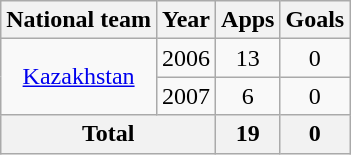<table class="wikitable" style="text-align: center;">
<tr>
<th>National team</th>
<th>Year</th>
<th>Apps</th>
<th>Goals</th>
</tr>
<tr>
<td rowspan="2" valign="center"><a href='#'>Kazakhstan</a></td>
<td>2006</td>
<td>13</td>
<td>0</td>
</tr>
<tr>
<td>2007</td>
<td>6</td>
<td>0</td>
</tr>
<tr>
<th colspan="2">Total</th>
<th>19</th>
<th>0</th>
</tr>
</table>
